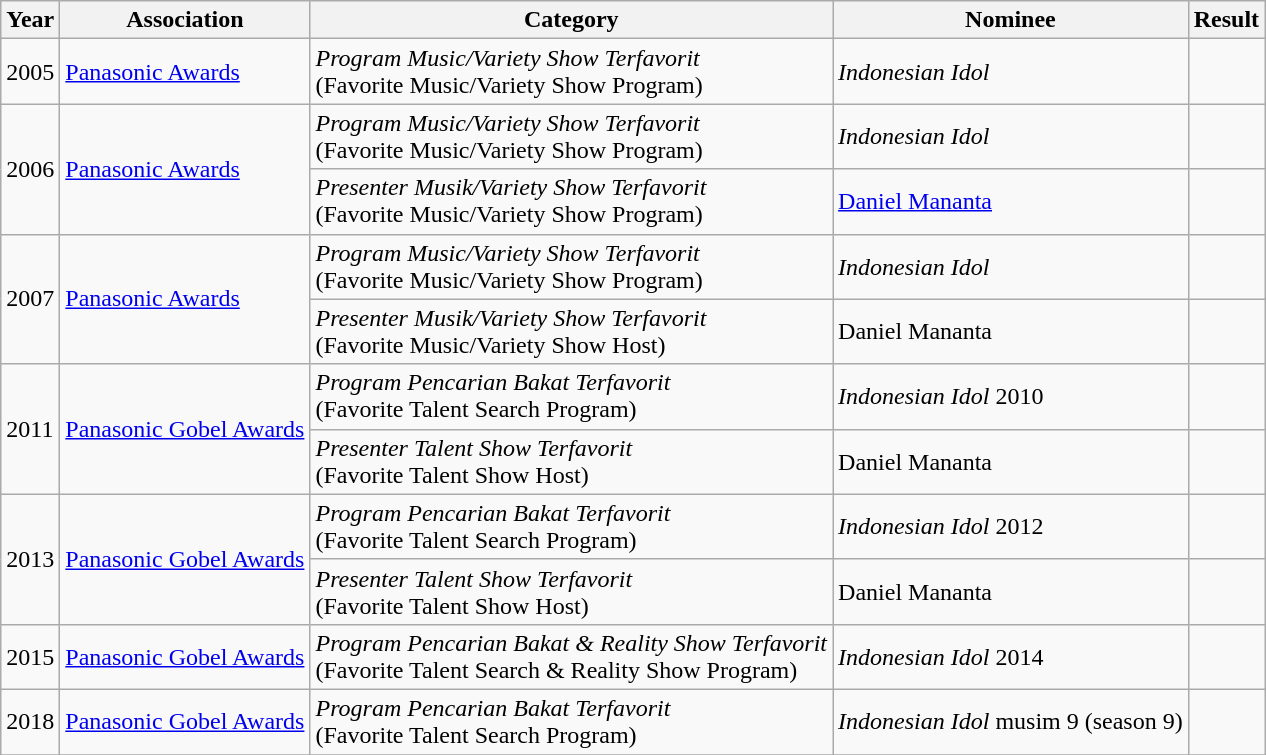<table class="wikitable">
<tr>
<th>Year</th>
<th>Association</th>
<th>Category</th>
<th>Nominee</th>
<th>Result</th>
</tr>
<tr>
<td>2005</td>
<td><a href='#'>Panasonic Awards</a></td>
<td><em>Program Music/Variety Show Terfavorit</em><br>(Favorite Music/Variety Show Program)</td>
<td><em>Indonesian Idol</em></td>
<td></td>
</tr>
<tr>
<td rowspan=2>2006</td>
<td rowspan=2><a href='#'>Panasonic Awards</a></td>
<td><em>Program Music/Variety Show Terfavorit</em><br>(Favorite Music/Variety Show Program)</td>
<td><em>Indonesian Idol</em></td>
<td></td>
</tr>
<tr>
<td><em>Presenter Musik/Variety Show Terfavorit</em><br>(Favorite Music/Variety Show Program)</td>
<td><a href='#'>Daniel Mananta</a></td>
<td></td>
</tr>
<tr>
<td rowspan=2>2007</td>
<td rowspan=2><a href='#'>Panasonic Awards</a></td>
<td><em>Program Music/Variety Show Terfavorit</em><br>(Favorite Music/Variety Show Program)</td>
<td><em>Indonesian Idol</em></td>
<td></td>
</tr>
<tr>
<td><em>Presenter Musik/Variety Show Terfavorit</em><br>(Favorite Music/Variety Show Host)</td>
<td>Daniel Mananta</td>
<td></td>
</tr>
<tr>
<td rowspan=2>2011</td>
<td rowspan=2><a href='#'>Panasonic Gobel Awards</a></td>
<td><em>Program Pencarian Bakat Terfavorit</em><br>(Favorite Talent Search Program)</td>
<td><em>Indonesian Idol</em> 2010</td>
<td></td>
</tr>
<tr>
<td><em>Presenter Talent Show Terfavorit</em><br>(Favorite Talent Show Host)</td>
<td>Daniel Mananta</td>
<td></td>
</tr>
<tr>
<td rowspan=2>2013</td>
<td rowspan=2><a href='#'>Panasonic Gobel Awards</a></td>
<td><em>Program Pencarian Bakat Terfavorit</em><br>(Favorite Talent Search Program)</td>
<td><em>Indonesian Idol</em> 2012</td>
<td></td>
</tr>
<tr>
<td><em>Presenter Talent Show Terfavorit</em><br>(Favorite Talent Show Host)</td>
<td>Daniel Mananta</td>
<td></td>
</tr>
<tr>
<td>2015</td>
<td><a href='#'>Panasonic Gobel Awards</a></td>
<td><em>Program Pencarian Bakat & Reality Show Terfavorit</em><br>(Favorite Talent Search & Reality Show Program)</td>
<td><em>Indonesian Idol</em> 2014</td>
<td></td>
</tr>
<tr>
<td>2018</td>
<td><a href='#'>Panasonic Gobel Awards</a></td>
<td><em>Program Pencarian Bakat Terfavorit</em><br>(Favorite Talent Search Program)</td>
<td><em>Indonesian Idol</em> musim 9 (season 9)</td>
<td></td>
</tr>
<tr>
</tr>
</table>
